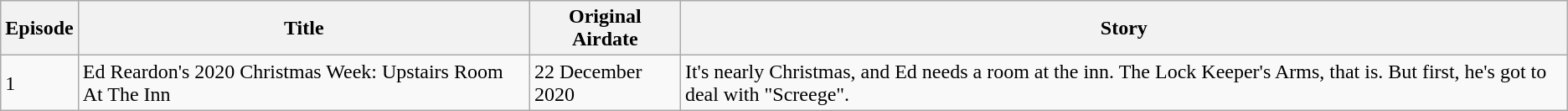<table class="wikitable">
<tr>
<th>Episode</th>
<th>Title</th>
<th>Original Airdate</th>
<th>Story</th>
</tr>
<tr --->
<td>1</td>
<td>Ed Reardon's 2020 Christmas Week: Upstairs Room At The Inn</td>
<td>22 December 2020</td>
<td>It's nearly Christmas, and Ed needs a room at the inn. The Lock Keeper's Arms, that is. But first, he's got to deal with "Screege".</td>
</tr>
</table>
